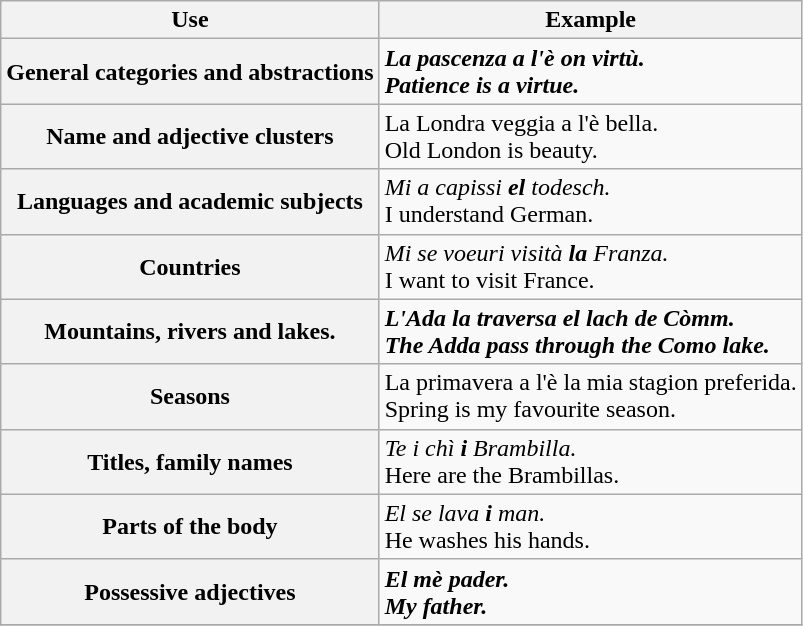<table class="wikitable plainrowheaders">
<tr>
<th scope=col>Use</th>
<th scope=col>Example</th>
</tr>
<tr>
<th scope="row">General categories and abstractions</th>
<td><strong><em>La<strong> pascenza a l'è on virtù.<em><br>Patience is a virtue.</td>
</tr>
<tr>
<th scope="row">Name and adjective clusters</th>
<td></em></strong>La</strong> Londra veggia a l'è bella.</em><br>Old London is beauty.</td>
</tr>
<tr>
<th scope="row">Languages and academic subjects</th>
<td><em>Mi a capissi <strong>el</strong> todesch.</em><br>I understand German.</td>
</tr>
<tr>
<th scope="row">Countries</th>
<td><em>Mi se voeuri visità <strong>la</strong> Franza.</em><br>I want to visit France.</td>
</tr>
<tr>
<th scope="row">Mountains, rivers and lakes.</th>
<td><strong><em>L<strong>'Ada la traversa </strong>el<strong> lach de Còmm.<em><br>The Adda pass through the Como lake.</td>
</tr>
<tr>
<th scope="row">Seasons</th>
<td></em></strong>La</strong> primavera a l'è la mia stagion preferida.</em><br>Spring is my favourite season.</td>
</tr>
<tr>
<th scope="row">Titles, family names</th>
<td><em>Te i chì <strong>i</strong> Brambilla.</em><br>Here are the Brambillas.</td>
</tr>
<tr>
<th scope="row">Parts of the body</th>
<td><em>El se lava <strong>i</strong> man.</em><br>He washes his hands.</td>
</tr>
<tr>
<th scope="row">Possessive adjectives</th>
<td><strong><em>El<strong> mè pader.<em><br>My father.</td>
</tr>
<tr>
</tr>
</table>
